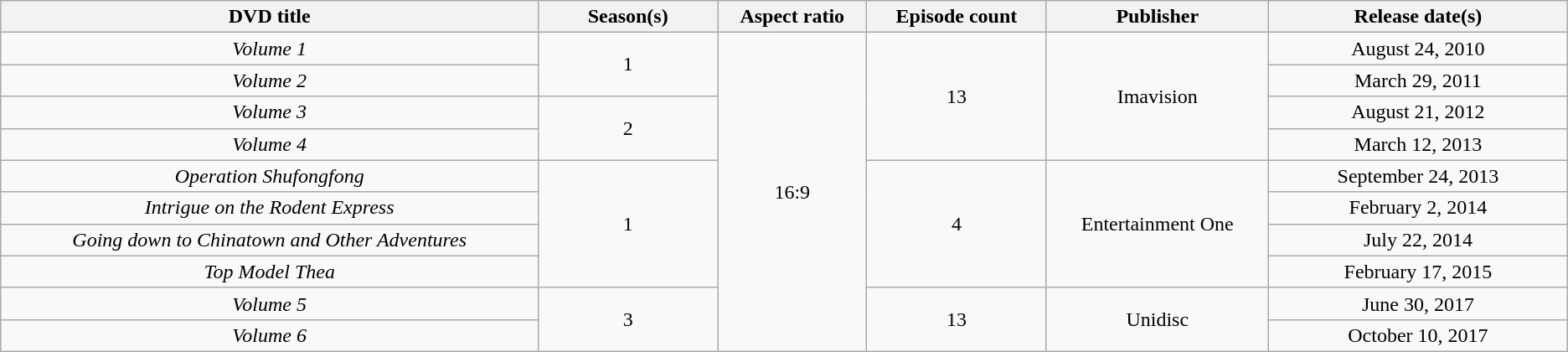<table class="wikitable sortable" style="text-align:center">
<tr>
<th style="width:18%;">DVD title</th>
<th style="width:6%;">Season(s)</th>
<th style="width:5%;">Aspect ratio</th>
<th style="width:6%;">Episode count</th>
<th style="width:7%;">Publisher</th>
<th style="width:10%;">Release date(s)</th>
</tr>
<tr>
<td><em>Volume 1</em></td>
<td rowspan="2">1</td>
<td rowspan="10">16:9</td>
<td rowspan="4">13</td>
<td rowspan="4">Imavision</td>
<td>August 24, 2010</td>
</tr>
<tr>
<td><em>Volume 2</em></td>
<td>March 29, 2011</td>
</tr>
<tr>
<td><em>Volume 3</em></td>
<td rowspan="2">2</td>
<td>August 21, 2012</td>
</tr>
<tr>
<td><em>Volume 4</em></td>
<td>March 12, 2013</td>
</tr>
<tr>
<td><em>Operation Shufongfong</em></td>
<td rowspan="4">1</td>
<td rowspan="4">4</td>
<td rowspan="4">Entertainment One</td>
<td>September 24, 2013</td>
</tr>
<tr>
<td><em>Intrigue on the Rodent Express</em></td>
<td>February 2, 2014</td>
</tr>
<tr>
<td><em>Going down to Chinatown and Other Adventures</em></td>
<td>July 22, 2014</td>
</tr>
<tr>
<td><em>Top Model Thea</em></td>
<td>February 17, 2015</td>
</tr>
<tr>
<td><em>Volume 5</em></td>
<td rowspan="2">3</td>
<td rowspan="2">13</td>
<td rowspan="2">Unidisc</td>
<td>June 30, 2017</td>
</tr>
<tr>
<td><em>Volume 6</em></td>
<td>October 10, 2017</td>
</tr>
</table>
